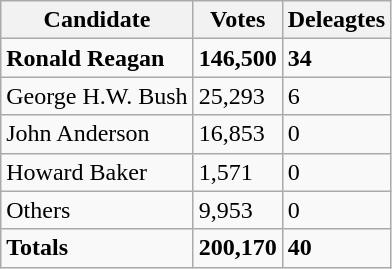<table class="wikitable">
<tr>
<th>Candidate</th>
<th>Votes</th>
<th>Deleagtes</th>
</tr>
<tr>
<td><strong>Ronald Reagan</strong></td>
<td><strong>146,500</strong></td>
<td><strong>34</strong></td>
</tr>
<tr>
<td>George H.W. Bush</td>
<td>25,293</td>
<td>6</td>
</tr>
<tr>
<td>John Anderson</td>
<td>16,853</td>
<td>0</td>
</tr>
<tr>
<td>Howard Baker</td>
<td>1,571</td>
<td>0</td>
</tr>
<tr>
<td>Others</td>
<td>9,953</td>
<td>0</td>
</tr>
<tr>
<td><strong>Totals</strong></td>
<td><strong>200,170</strong></td>
<td><strong>40</strong></td>
</tr>
</table>
